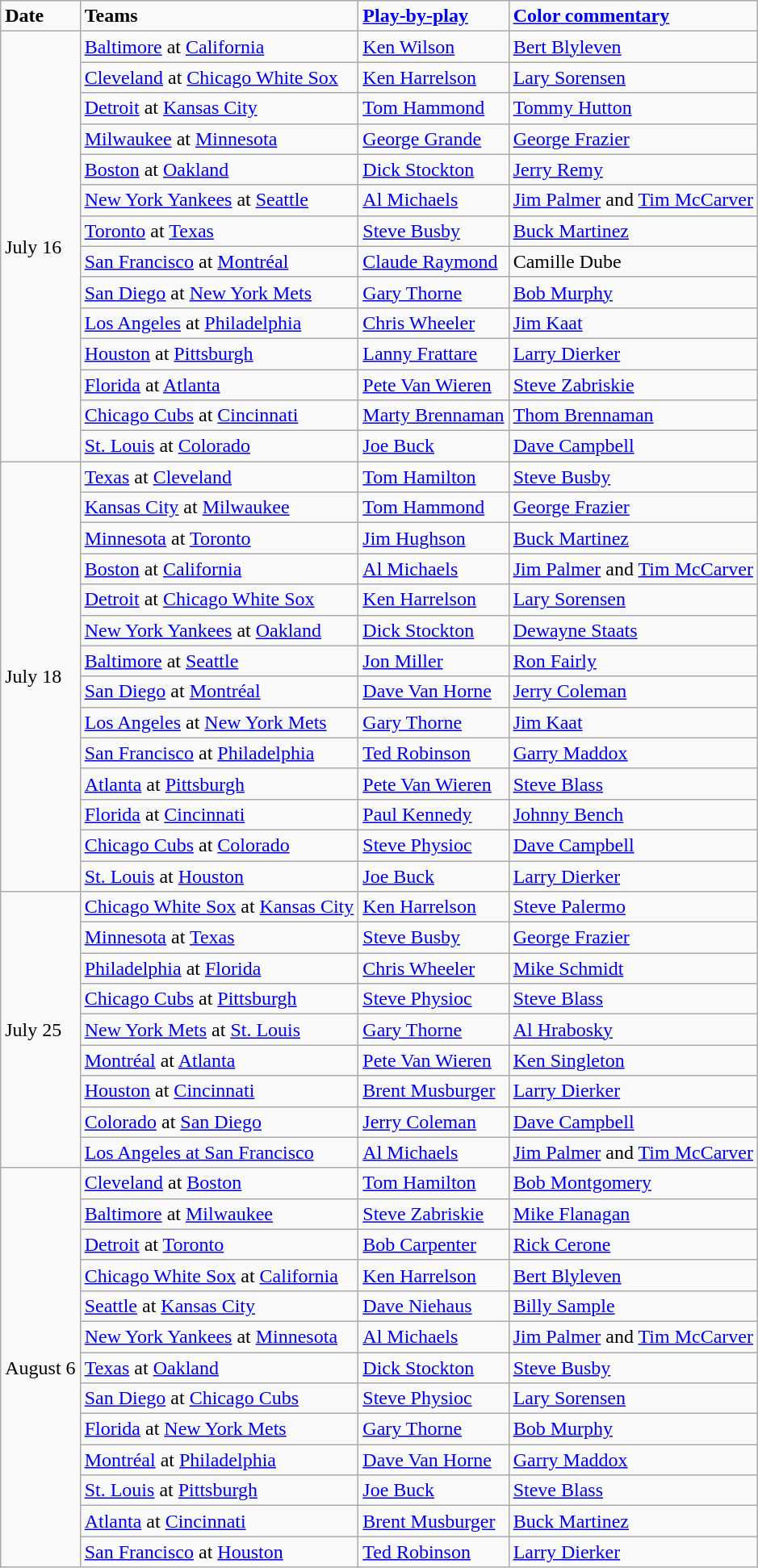<table class="wikitable">
<tr>
<td><strong>Date</strong></td>
<td><strong>Teams</strong></td>
<td><strong><a href='#'>Play-by-play</a></strong></td>
<td><strong><a href='#'>Color commentary</a></strong></td>
</tr>
<tr>
<td rowspan=14>July 16</td>
<td><a href='#'>Baltimore</a> at <a href='#'>California</a></td>
<td><a href='#'>Ken Wilson</a></td>
<td><a href='#'>Bert Blyleven</a></td>
</tr>
<tr>
<td><a href='#'>Cleveland</a> at <a href='#'>Chicago White Sox</a></td>
<td><a href='#'>Ken Harrelson</a></td>
<td><a href='#'>Lary Sorensen</a></td>
</tr>
<tr>
<td><a href='#'>Detroit</a> at <a href='#'>Kansas City</a></td>
<td><a href='#'>Tom Hammond</a></td>
<td><a href='#'>Tommy Hutton</a></td>
</tr>
<tr>
<td><a href='#'>Milwaukee</a> at <a href='#'>Minnesota</a></td>
<td><a href='#'>George Grande</a></td>
<td><a href='#'>George Frazier</a></td>
</tr>
<tr>
<td><a href='#'>Boston</a> at <a href='#'>Oakland</a></td>
<td><a href='#'>Dick Stockton</a></td>
<td><a href='#'>Jerry Remy</a></td>
</tr>
<tr>
<td><a href='#'>New York Yankees</a> at <a href='#'>Seattle</a></td>
<td><a href='#'>Al Michaels</a></td>
<td><a href='#'>Jim Palmer</a> and <a href='#'>Tim McCarver</a></td>
</tr>
<tr>
<td><a href='#'>Toronto</a> at <a href='#'>Texas</a></td>
<td><a href='#'>Steve Busby</a></td>
<td><a href='#'>Buck Martinez</a></td>
</tr>
<tr>
<td><a href='#'>San Francisco</a> at <a href='#'>Montréal</a></td>
<td><a href='#'>Claude Raymond</a></td>
<td>Camille Dube</td>
</tr>
<tr>
<td><a href='#'>San Diego</a> at <a href='#'>New York Mets</a></td>
<td><a href='#'>Gary Thorne</a></td>
<td><a href='#'>Bob Murphy</a></td>
</tr>
<tr>
<td><a href='#'>Los Angeles</a> at <a href='#'>Philadelphia</a></td>
<td><a href='#'>Chris Wheeler</a></td>
<td><a href='#'>Jim Kaat</a></td>
</tr>
<tr>
<td><a href='#'>Houston</a> at <a href='#'>Pittsburgh</a></td>
<td><a href='#'>Lanny Frattare</a></td>
<td><a href='#'>Larry Dierker</a></td>
</tr>
<tr>
<td><a href='#'>Florida</a> at <a href='#'>Atlanta</a></td>
<td><a href='#'>Pete Van Wieren</a></td>
<td><a href='#'>Steve Zabriskie</a></td>
</tr>
<tr>
<td><a href='#'>Chicago Cubs</a> at <a href='#'>Cincinnati</a></td>
<td><a href='#'>Marty Brennaman</a></td>
<td><a href='#'>Thom Brennaman</a></td>
</tr>
<tr>
<td><a href='#'>St. Louis</a> at <a href='#'>Colorado</a></td>
<td><a href='#'>Joe Buck</a></td>
<td><a href='#'>Dave Campbell</a></td>
</tr>
<tr>
<td rowspan=14>July 18</td>
<td><a href='#'>Texas</a> at <a href='#'>Cleveland</a></td>
<td><a href='#'>Tom Hamilton</a></td>
<td><a href='#'>Steve Busby</a></td>
</tr>
<tr>
<td><a href='#'>Kansas City</a> at <a href='#'>Milwaukee</a></td>
<td><a href='#'>Tom Hammond</a></td>
<td><a href='#'>George Frazier</a></td>
</tr>
<tr>
<td><a href='#'>Minnesota</a> at <a href='#'>Toronto</a></td>
<td><a href='#'>Jim Hughson</a></td>
<td><a href='#'>Buck Martinez</a></td>
</tr>
<tr>
<td><a href='#'>Boston</a> at <a href='#'>California</a></td>
<td><a href='#'>Al Michaels</a></td>
<td><a href='#'>Jim Palmer</a> and <a href='#'>Tim McCarver</a></td>
</tr>
<tr>
<td><a href='#'>Detroit</a> at <a href='#'>Chicago White Sox</a></td>
<td><a href='#'>Ken Harrelson</a></td>
<td><a href='#'>Lary Sorensen</a></td>
</tr>
<tr>
<td><a href='#'>New York Yankees</a> at <a href='#'>Oakland</a></td>
<td><a href='#'>Dick Stockton</a></td>
<td><a href='#'>Dewayne Staats</a></td>
</tr>
<tr>
<td><a href='#'>Baltimore</a> at <a href='#'>Seattle</a></td>
<td><a href='#'>Jon Miller</a></td>
<td><a href='#'>Ron Fairly</a></td>
</tr>
<tr>
<td><a href='#'>San Diego</a> at <a href='#'>Montréal</a></td>
<td><a href='#'>Dave Van Horne</a></td>
<td><a href='#'>Jerry Coleman</a></td>
</tr>
<tr>
<td><a href='#'>Los Angeles</a> at <a href='#'>New York Mets</a></td>
<td><a href='#'>Gary Thorne</a></td>
<td><a href='#'>Jim Kaat</a></td>
</tr>
<tr>
<td><a href='#'>San Francisco</a> at <a href='#'>Philadelphia</a></td>
<td><a href='#'>Ted Robinson</a></td>
<td><a href='#'>Garry Maddox</a></td>
</tr>
<tr>
<td><a href='#'>Atlanta</a> at <a href='#'>Pittsburgh</a></td>
<td><a href='#'>Pete Van Wieren</a></td>
<td><a href='#'>Steve Blass</a></td>
</tr>
<tr>
<td><a href='#'>Florida</a> at <a href='#'>Cincinnati</a></td>
<td><a href='#'>Paul Kennedy</a></td>
<td><a href='#'>Johnny Bench</a></td>
</tr>
<tr>
<td><a href='#'>Chicago Cubs</a> at <a href='#'>Colorado</a></td>
<td><a href='#'>Steve Physioc</a></td>
<td><a href='#'>Dave Campbell</a></td>
</tr>
<tr>
<td><a href='#'>St. Louis</a> at <a href='#'>Houston</a></td>
<td><a href='#'>Joe Buck</a></td>
<td><a href='#'>Larry Dierker</a></td>
</tr>
<tr>
<td rowspan=9>July 25</td>
<td><a href='#'>Chicago White Sox</a> at <a href='#'>Kansas City</a></td>
<td><a href='#'>Ken Harrelson</a></td>
<td><a href='#'>Steve Palermo</a></td>
</tr>
<tr>
<td><a href='#'>Minnesota</a> at <a href='#'>Texas</a></td>
<td><a href='#'>Steve Busby</a></td>
<td><a href='#'>George Frazier</a></td>
</tr>
<tr>
<td><a href='#'>Philadelphia</a> at <a href='#'>Florida</a></td>
<td><a href='#'>Chris Wheeler</a></td>
<td><a href='#'>Mike Schmidt</a></td>
</tr>
<tr>
<td><a href='#'>Chicago Cubs</a> at <a href='#'>Pittsburgh</a></td>
<td><a href='#'>Steve Physioc</a></td>
<td><a href='#'>Steve Blass</a></td>
</tr>
<tr>
<td><a href='#'>New York Mets</a> at <a href='#'>St. Louis</a></td>
<td><a href='#'>Gary Thorne</a></td>
<td><a href='#'>Al Hrabosky</a></td>
</tr>
<tr>
<td><a href='#'>Montréal</a> at <a href='#'>Atlanta</a></td>
<td><a href='#'>Pete Van Wieren</a></td>
<td><a href='#'>Ken Singleton</a></td>
</tr>
<tr>
<td><a href='#'>Houston</a> at <a href='#'>Cincinnati</a></td>
<td><a href='#'>Brent Musburger</a></td>
<td><a href='#'>Larry Dierker</a></td>
</tr>
<tr>
<td><a href='#'>Colorado</a> at <a href='#'>San Diego</a></td>
<td><a href='#'>Jerry Coleman</a></td>
<td><a href='#'>Dave Campbell</a></td>
</tr>
<tr>
<td><a href='#'>Los Angeles at San Francisco</a></td>
<td><a href='#'>Al Michaels</a></td>
<td><a href='#'>Jim Palmer</a> and <a href='#'>Tim McCarver</a></td>
</tr>
<tr>
<td rowspan=13>August 6</td>
<td><a href='#'>Cleveland</a> at <a href='#'>Boston</a></td>
<td><a href='#'>Tom Hamilton</a></td>
<td><a href='#'>Bob Montgomery</a></td>
</tr>
<tr>
<td><a href='#'>Baltimore</a> at <a href='#'>Milwaukee</a></td>
<td><a href='#'>Steve Zabriskie</a></td>
<td><a href='#'>Mike Flanagan</a></td>
</tr>
<tr>
<td><a href='#'>Detroit</a> at <a href='#'>Toronto</a></td>
<td><a href='#'>Bob Carpenter</a></td>
<td><a href='#'>Rick Cerone</a></td>
</tr>
<tr>
<td><a href='#'>Chicago White Sox</a> at <a href='#'>California</a></td>
<td><a href='#'>Ken Harrelson</a></td>
<td><a href='#'>Bert Blyleven</a></td>
</tr>
<tr>
<td><a href='#'>Seattle</a> at <a href='#'>Kansas City</a></td>
<td><a href='#'>Dave Niehaus</a></td>
<td><a href='#'>Billy Sample</a></td>
</tr>
<tr>
<td><a href='#'>New York Yankees</a> at <a href='#'>Minnesota</a></td>
<td><a href='#'>Al Michaels</a></td>
<td><a href='#'>Jim Palmer</a> and <a href='#'>Tim McCarver</a></td>
</tr>
<tr>
<td><a href='#'>Texas</a> at <a href='#'>Oakland</a></td>
<td><a href='#'>Dick Stockton</a></td>
<td><a href='#'>Steve Busby</a></td>
</tr>
<tr>
<td><a href='#'>San Diego</a> at <a href='#'>Chicago Cubs</a></td>
<td><a href='#'>Steve Physioc</a></td>
<td><a href='#'>Lary Sorensen</a></td>
</tr>
<tr>
<td><a href='#'>Florida</a> at <a href='#'>New York Mets</a></td>
<td><a href='#'>Gary Thorne</a></td>
<td><a href='#'>Bob Murphy</a></td>
</tr>
<tr>
<td><a href='#'>Montréal</a> at <a href='#'>Philadelphia</a></td>
<td><a href='#'>Dave Van Horne</a></td>
<td><a href='#'>Garry Maddox</a></td>
</tr>
<tr>
<td><a href='#'>St. Louis</a> at <a href='#'>Pittsburgh</a></td>
<td><a href='#'>Joe Buck</a></td>
<td><a href='#'>Steve Blass</a></td>
</tr>
<tr>
<td><a href='#'>Atlanta</a> at <a href='#'>Cincinnati</a></td>
<td><a href='#'>Brent Musburger</a></td>
<td><a href='#'>Buck Martinez</a></td>
</tr>
<tr>
<td><a href='#'>San Francisco</a> at <a href='#'>Houston</a></td>
<td><a href='#'>Ted Robinson</a></td>
<td><a href='#'>Larry Dierker</a></td>
</tr>
</table>
